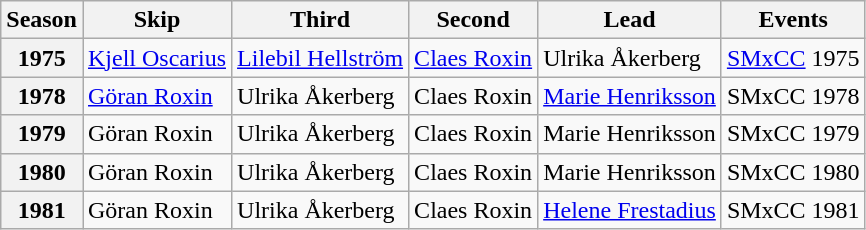<table class="wikitable">
<tr>
<th scope="col">Season</th>
<th scope="col">Skip</th>
<th scope="col">Third</th>
<th scope="col">Second</th>
<th scope="col">Lead</th>
<th scope="col">Events</th>
</tr>
<tr>
<th scope="row">1975</th>
<td><a href='#'>Kjell Oscarius</a></td>
<td><a href='#'>Lilebil Hellström</a></td>
<td><a href='#'>Claes Roxin</a></td>
<td>Ulrika Åkerberg</td>
<td><a href='#'>SMxCC</a> 1975 </td>
</tr>
<tr>
<th scope="row">1978</th>
<td><a href='#'>Göran Roxin</a></td>
<td>Ulrika Åkerberg</td>
<td>Claes Roxin</td>
<td><a href='#'>Marie Henriksson</a></td>
<td>SMxCC 1978 </td>
</tr>
<tr>
<th scope="row">1979</th>
<td>Göran Roxin</td>
<td>Ulrika Åkerberg</td>
<td>Claes Roxin</td>
<td>Marie Henriksson</td>
<td>SMxCC 1979 </td>
</tr>
<tr>
<th scope="row">1980</th>
<td>Göran Roxin</td>
<td>Ulrika Åkerberg</td>
<td>Claes Roxin</td>
<td>Marie Henriksson</td>
<td>SMxCC 1980 </td>
</tr>
<tr>
<th scope="row">1981</th>
<td>Göran Roxin</td>
<td>Ulrika Åkerberg</td>
<td>Claes Roxin</td>
<td><a href='#'>Helene Frestadius</a></td>
<td>SMxCC 1981 </td>
</tr>
</table>
